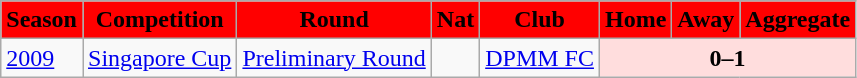<table class="wikitable">
<tr>
<th style="background:#ff0000"><span> Season</span></th>
<th style="background:#ff0000"><span> Competition</span></th>
<th style="background:#ff0000"><span> Round</span></th>
<th style="background:#ff0000"><span> Nat</span></th>
<th style="background:#ff0000"><span> Club</span></th>
<th style="background:#ff0000"><span> Home</span></th>
<th style="background:#ff0000"><span> Away</span></th>
<th style="background:#ff0000"><span> Aggregate</span></th>
</tr>
<tr>
<td><a href='#'>2009</a></td>
<td><a href='#'>Singapore Cup</a></td>
<td><a href='#'>Preliminary Round</a></td>
<td></td>
<td><a href='#'>DPMM FC</a></td>
<td colspan=3; style="text-align:center; background:#ffdddd;"><strong>0–1</strong></td>
</tr>
</table>
